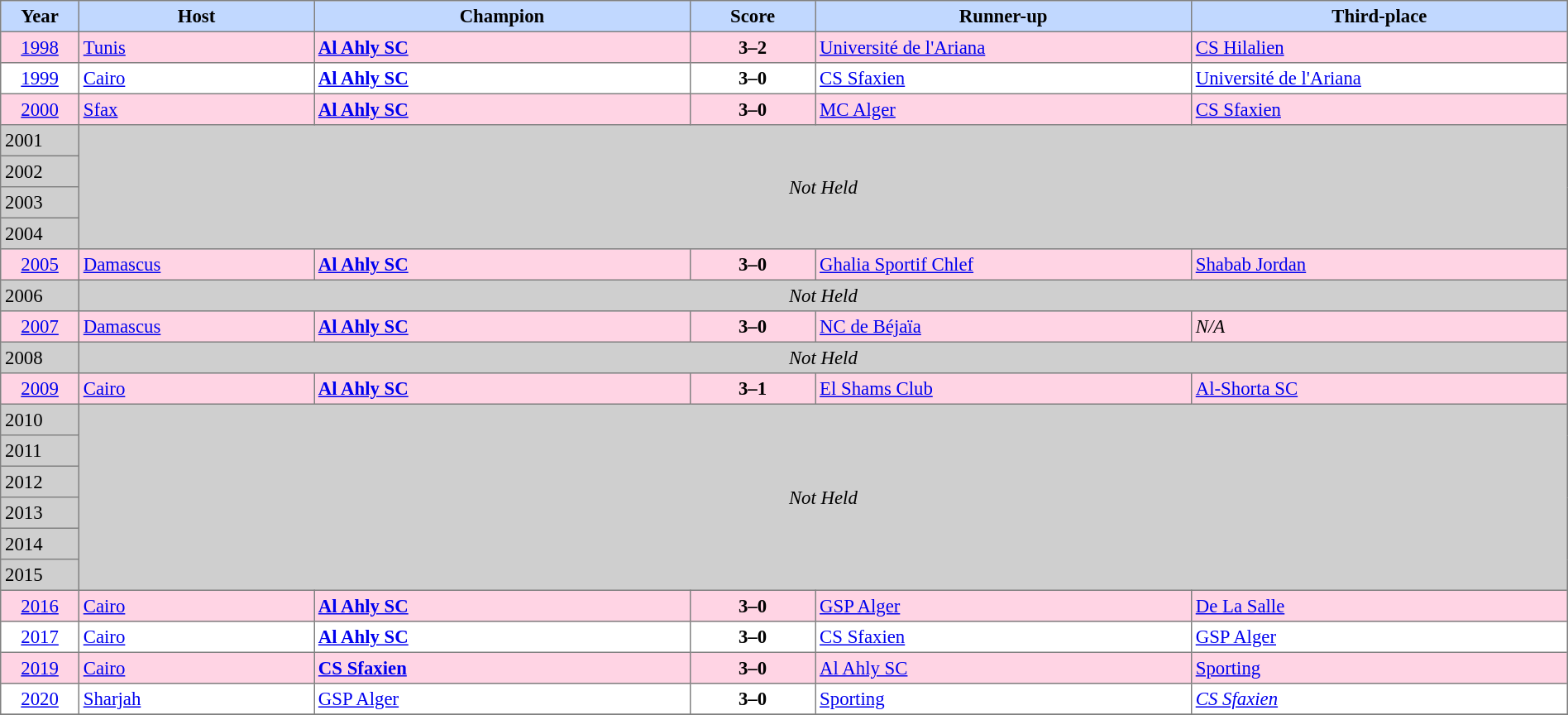<table cellpadding="3" cellspacing="0" border="1" style="font-size: 95%; border: gray solid 1px; border-collapse: collapse;width:100%;">
<tr bgcolor=#C1D8FF>
<td align=center width=5%><strong>Year</strong></td>
<td align=center width=15%><strong>Host</strong></td>
<td align=center width=24%><strong>Champion</strong></td>
<td align=center width=8%><strong>Score</strong></td>
<td align=center width=24%><strong>Runner-up</strong></td>
<td align=center width=24%><strong>Third-place</strong></td>
</tr>
<tr bgcolor=#FFD4E4>
<td align=center><a href='#'>1998</a></td>
<td> <a href='#'>Tunis</a></td>
<td> <strong><a href='#'>Al Ahly SC</a></strong></td>
<td align=center><strong> 3–2 </strong></td>
<td> <a href='#'>Université de l'Ariana</a></td>
<td> <a href='#'>CS Hilalien</a></td>
</tr>
<tr>
<td align=center><a href='#'>1999</a></td>
<td> <a href='#'>Cairo</a></td>
<td> <strong><a href='#'>Al Ahly SC</a></strong></td>
<td align=center><strong>3–0</strong></td>
<td> <a href='#'>CS Sfaxien</a></td>
<td> <a href='#'>Université de l'Ariana</a></td>
</tr>
<tr bgcolor=#FFD4E4>
<td align=center><a href='#'>2000</a></td>
<td> <a href='#'>Sfax</a></td>
<td> <strong><a href='#'>Al Ahly SC</a></strong></td>
<td align=center><strong>3–0</strong></td>
<td> <a href='#'>MC Alger</a></td>
<td> <a href='#'>CS Sfaxien</a></td>
</tr>
<tr bgcolor=#cfcfcf>
<td>2001</td>
<td rowspan=4 colspan=5 align=center bgcolor=#cfcfcf><em>Not Held</em></td>
</tr>
<tr bgcolor=#cfcfcf>
<td>2002</td>
</tr>
<tr bgcolor=#cfcfcf>
<td>2003</td>
</tr>
<tr bgcolor=#cfcfcf>
<td>2004</td>
</tr>
<tr bgcolor=#FFD4E4>
<td align=center><a href='#'>2005</a></td>
<td> <a href='#'>Damascus</a></td>
<td> <strong><a href='#'>Al Ahly SC</a></strong></td>
<td align=center><strong>3–0</strong></td>
<td> <a href='#'>Ghalia Sportif Chlef</a></td>
<td> <a href='#'>Shabab Jordan</a></td>
</tr>
<tr bgcolor=#cfcfcf>
<td>2006</td>
<td rowspan=1 colspan=5 align=center bgcolor=#cfcfcf><em>Not Held</em></td>
</tr>
<tr bgcolor=#FFD4E4>
<td align=center><a href='#'>2007</a></td>
<td> <a href='#'>Damascus</a></td>
<td> <strong><a href='#'>Al Ahly SC</a></strong></td>
<td align=center><strong>3–0</strong></td>
<td> <a href='#'>NC de Béjaïa</a></td>
<td><em>N/A</em></td>
</tr>
<tr bgcolor=#cfcfcf>
<td>2008</td>
<td rowspan=1 colspan=5 align=center bgcolor=#cfcfcf><em>Not Held</em></td>
</tr>
<tr bgcolor=#FFD4E4>
<td align=center><a href='#'>2009</a></td>
<td> <a href='#'>Cairo</a></td>
<td> <strong><a href='#'>Al Ahly SC</a></strong></td>
<td align=center><strong>3–1</strong></td>
<td> <a href='#'>El Shams Club</a></td>
<td> <a href='#'>Al-Shorta SC</a></td>
</tr>
<tr bgcolor=#cfcfcf>
<td>2010</td>
<td rowspan=6 colspan=5 align=center bgcolor=#cfcfcf><em>Not Held</em></td>
</tr>
<tr bgcolor=#cfcfcf>
<td>2011</td>
</tr>
<tr bgcolor=#cfcfcf>
<td>2012</td>
</tr>
<tr bgcolor=#cfcfcf>
<td>2013</td>
</tr>
<tr bgcolor=#cfcfcf>
<td>2014</td>
</tr>
<tr bgcolor=#cfcfcf>
<td>2015</td>
</tr>
<tr bgcolor=#FFD4E4>
<td align=center><a href='#'>2016</a></td>
<td> <a href='#'>Cairo</a></td>
<td> <strong><a href='#'>Al Ahly SC</a></strong></td>
<td align=center><strong>3–0</strong></td>
<td><a href='#'>GSP Alger</a></td>
<td> <a href='#'>De La Salle</a></td>
</tr>
<tr>
<td align=center><a href='#'>2017</a></td>
<td> <a href='#'>Cairo</a></td>
<td> <strong><a href='#'>Al Ahly SC</a></strong></td>
<td align=center><strong>3–0</strong></td>
<td> <a href='#'>CS Sfaxien</a></td>
<td><a href='#'>GSP Alger</a></td>
</tr>
<tr bgcolor=#FFD4E4>
<td align=center><a href='#'>2019</a></td>
<td> <a href='#'>Cairo</a></td>
<td> <strong><a href='#'>CS Sfaxien</a></strong></td>
<td align=center><strong>3–0</strong></td>
<td> <a href='#'>Al Ahly SC</a></td>
<td> <a href='#'>Sporting</a></td>
</tr>
<tr>
<td align=center><a href='#'>2020</a></td>
<td> <a href='#'>Sharjah</a></td>
<td> <a href='#'>GSP Alger</a></td>
<td align=center><strong>3–0</strong></td>
<td> <a href='#'>Sporting</a></td>
<td> <em><a href='#'>CS Sfaxien</a></em></td>
</tr>
<tr>
</tr>
</table>
